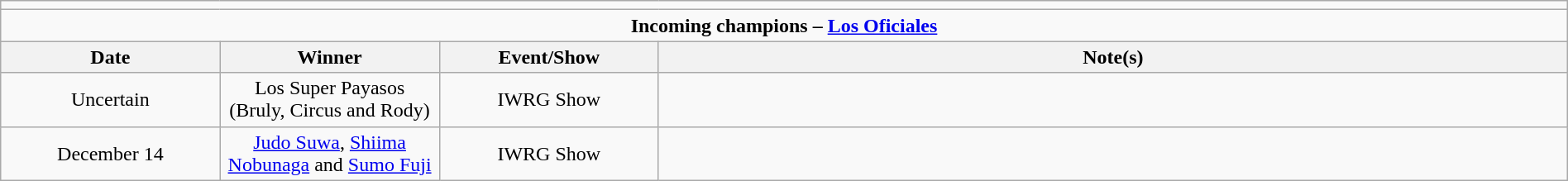<table class="wikitable" style="text-align:center; width:100%;">
<tr>
<td colspan="5"></td>
</tr>
<tr>
<td colspan="5"><strong>Incoming champions – <a href='#'>Los Oficiales</a> </strong></td>
</tr>
<tr>
<th width="14%">Date</th>
<th width="14%">Winner</th>
<th width="14%">Event/Show</th>
<th width="58%">Note(s)</th>
</tr>
<tr>
<td>Uncertain</td>
<td>Los Super Payasos (Bruly, Circus and Rody)</td>
<td>IWRG Show</td>
<td align="left"></td>
</tr>
<tr>
<td>December 14</td>
<td><a href='#'>Judo Suwa</a>, <a href='#'>Shiima Nobunaga</a> and <a href='#'>Sumo Fuji</a></td>
<td>IWRG Show</td>
<td align="left"></td>
</tr>
</table>
